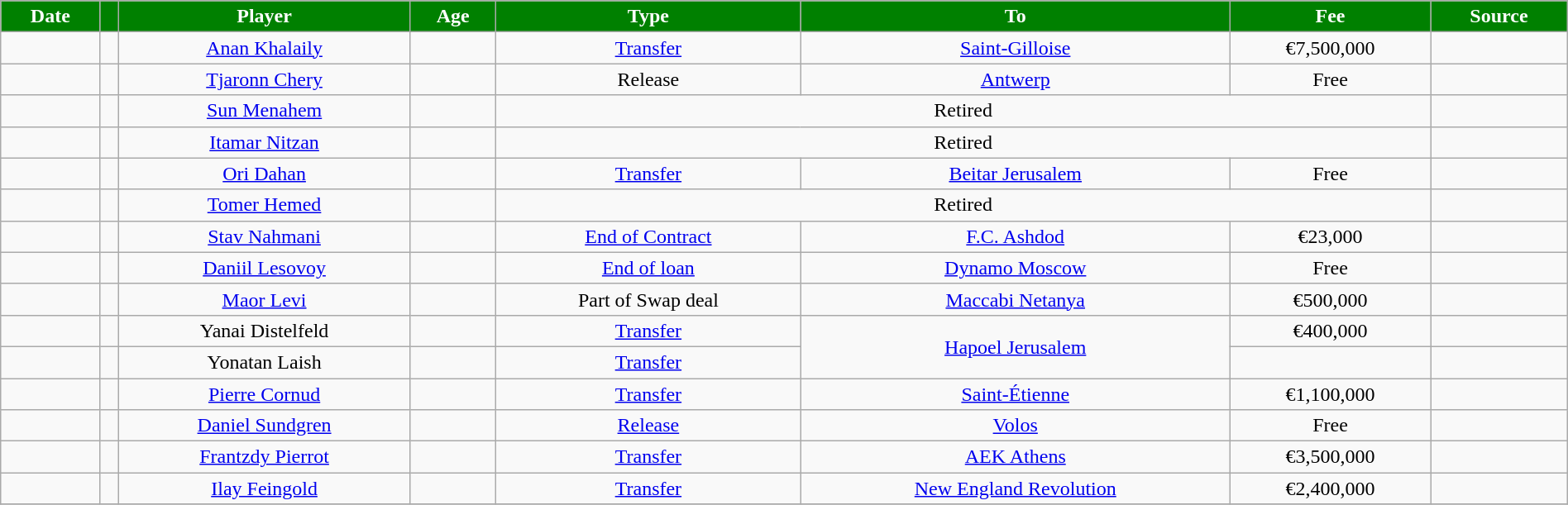<table class="wikitable sortable" style="text-align:center; width:100%;">
<tr>
<th scope="col" style="background:#008000; color:white;">Date</th>
<th scope="col" style="background:#008000; color:white;"></th>
<th scope="col" style="background:#008000; color:white;">Player</th>
<th scope="col" style="background:#008000; color:white;">Age</th>
<th scope="col" style="background:#008000; color:white;">Type</th>
<th scope="col" style="background:#008000; color:white;">To</th>
<th scope="col" style="background:#008000; color:white;" data-sort-type="currency">Fee</th>
<th scope="col" style="background:#008000; color:white;" class="unsortable">Source</th>
</tr>
<tr>
<td></td>
<td></td>
<td> <a href='#'>Anan Khalaily</a></td>
<td></td>
<td><a href='#'>Transfer</a></td>
<td> <a href='#'>Saint-Gilloise</a></td>
<td>€7,500,000</td>
<td></td>
</tr>
<tr>
<td></td>
<td></td>
<td> <a href='#'>Tjaronn Chery</a></td>
<td></td>
<td>Release</td>
<td> <a href='#'>Antwerp</a></td>
<td>Free</td>
<td></td>
</tr>
<tr>
<td></td>
<td></td>
<td> <a href='#'>Sun Menahem</a></td>
<td></td>
<td colspan="3" align=center>Retired</td>
<td></td>
</tr>
<tr>
<td></td>
<td></td>
<td> <a href='#'>Itamar Nitzan</a></td>
<td></td>
<td colspan="3" align=center>Retired</td>
<td></td>
</tr>
<tr>
<td></td>
<td></td>
<td> <a href='#'>Ori Dahan</a></td>
<td></td>
<td><a href='#'>Transfer</a></td>
<td><a href='#'>Beitar Jerusalem</a></td>
<td>Free</td>
<td></td>
</tr>
<tr>
<td></td>
<td></td>
<td> <a href='#'>Tomer Hemed</a></td>
<td></td>
<td colspan="3" align=center>Retired</td>
<td></td>
</tr>
<tr>
<td></td>
<td></td>
<td> <a href='#'>Stav Nahmani</a></td>
<td></td>
<td><a href='#'>End of Contract</a></td>
<td> <a href='#'>F.C. Ashdod</a></td>
<td>€23,000</td>
<td></td>
</tr>
<tr>
<td></td>
<td></td>
<td> <a href='#'>Daniil Lesovoy</a></td>
<td></td>
<td><a href='#'>End of loan</a></td>
<td> <a href='#'>Dynamo Moscow</a></td>
<td>Free</td>
<td></td>
</tr>
<tr>
<td></td>
<td></td>
<td> <a href='#'>Maor Levi</a></td>
<td></td>
<td>Part of Swap deal</td>
<td> <a href='#'>Maccabi Netanya</a></td>
<td>€500,000</td>
<td></td>
</tr>
<tr>
<td></td>
<td></td>
<td> Yanai Distelfeld</td>
<td></td>
<td><a href='#'>Transfer</a></td>
<td rowspan=2> <a href='#'>Hapoel Jerusalem</a></td>
<td>€400,000</td>
<td></td>
</tr>
<tr>
<td></td>
<td></td>
<td> Yonatan Laish</td>
<td></td>
<td><a href='#'>Transfer</a></td>
<td></td>
<td></td>
</tr>
<tr>
<td></td>
<td></td>
<td> <a href='#'>Pierre Cornud</a></td>
<td></td>
<td><a href='#'>Transfer</a></td>
<td> <a href='#'>Saint-Étienne</a></td>
<td>€1,100,000</td>
<td></td>
</tr>
<tr>
<td></td>
<td></td>
<td> <a href='#'>Daniel Sundgren</a></td>
<td></td>
<td><a href='#'>Release</a></td>
<td> <a href='#'>Volos</a></td>
<td>Free</td>
<td></td>
</tr>
<tr>
<td></td>
<td></td>
<td> <a href='#'>Frantzdy Pierrot</a></td>
<td></td>
<td><a href='#'>Transfer</a></td>
<td> <a href='#'>AEK Athens</a></td>
<td>€3,500,000</td>
<td></td>
</tr>
<tr>
<td></td>
<td></td>
<td> <a href='#'>Ilay Feingold</a></td>
<td></td>
<td><a href='#'>Transfer</a></td>
<td> <a href='#'>New England Revolution</a></td>
<td>€2,400,000</td>
<td></td>
</tr>
<tr>
</tr>
</table>
